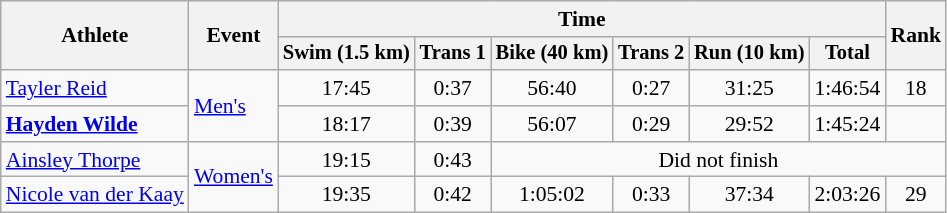<table class=wikitable style=font-size:90%;text-align:center>
<tr>
<th rowspan=2>Athlete</th>
<th rowspan=2>Event</th>
<th colspan=6>Time</th>
<th rowspan=2>Rank</th>
</tr>
<tr style="font-size:95%">
<th>Swim (1.5 km)</th>
<th>Trans 1</th>
<th>Bike (40 km)</th>
<th>Trans 2</th>
<th>Run (10 km)</th>
<th>Total</th>
</tr>
<tr>
<td align=left><a href='#'>Tayler Reid</a></td>
<td align=left rowspan=2><a href='#'>Men's</a></td>
<td>17:45</td>
<td>0:37</td>
<td>56:40</td>
<td>0:27</td>
<td>31:25</td>
<td>1:46:54</td>
<td>18</td>
</tr>
<tr>
<td align=left><strong><a href='#'>Hayden Wilde</a></strong></td>
<td>18:17</td>
<td>0:39</td>
<td>56:07</td>
<td>0:29</td>
<td>29:52</td>
<td>1:45:24</td>
<td></td>
</tr>
<tr>
<td align=left><a href='#'>Ainsley Thorpe</a></td>
<td align=left rowspan=2><a href='#'>Women's</a></td>
<td>19:15</td>
<td>0:43</td>
<td colspan=5>Did not finish</td>
</tr>
<tr>
<td align=left><a href='#'>Nicole van der Kaay</a></td>
<td>19:35</td>
<td>0:42</td>
<td>1:05:02</td>
<td>0:33</td>
<td>37:34</td>
<td>2:03:26</td>
<td>29</td>
</tr>
</table>
